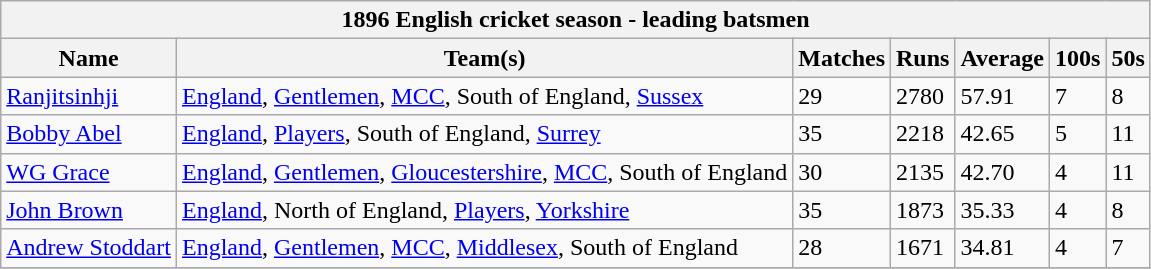<table class="wikitable">
<tr>
<th bgcolor="#efefef" colspan="7">1896 English cricket season - leading batsmen</th>
</tr>
<tr bgcolor="#efefef">
<th>Name</th>
<th>Team(s)</th>
<th>Matches</th>
<th>Runs</th>
<th>Average</th>
<th>100s</th>
<th>50s</th>
</tr>
<tr>
<td><a href='#'>Ranjitsinhji</a></td>
<td><a href='#'>England</a>, <a href='#'>Gentlemen</a>, <a href='#'>MCC</a>, South of England, <a href='#'>Sussex</a></td>
<td>29</td>
<td>2780</td>
<td>57.91</td>
<td>7</td>
<td>8</td>
</tr>
<tr>
<td><a href='#'>Bobby Abel</a></td>
<td><a href='#'>England</a>, <a href='#'>Players</a>, South of England, <a href='#'>Surrey</a></td>
<td>35</td>
<td>2218</td>
<td>42.65</td>
<td>5</td>
<td>11</td>
</tr>
<tr>
<td><a href='#'>WG Grace</a></td>
<td><a href='#'>England</a>, <a href='#'>Gentlemen</a>, <a href='#'>Gloucestershire</a>, <a href='#'>MCC</a>, South of England</td>
<td>30</td>
<td>2135</td>
<td>42.70</td>
<td>4</td>
<td>11</td>
</tr>
<tr>
<td><a href='#'>John Brown</a></td>
<td><a href='#'>England</a>, North of England, <a href='#'>Players</a>, <a href='#'>Yorkshire</a></td>
<td>35</td>
<td>1873</td>
<td>35.33</td>
<td>4</td>
<td>8</td>
</tr>
<tr>
<td><a href='#'>Andrew Stoddart</a></td>
<td><a href='#'>England</a>, <a href='#'>Gentlemen</a>, <a href='#'>MCC</a>, <a href='#'>Middlesex</a>, South of England</td>
<td>28</td>
<td>1671</td>
<td>34.81</td>
<td>4</td>
<td>7</td>
</tr>
<tr>
</tr>
</table>
